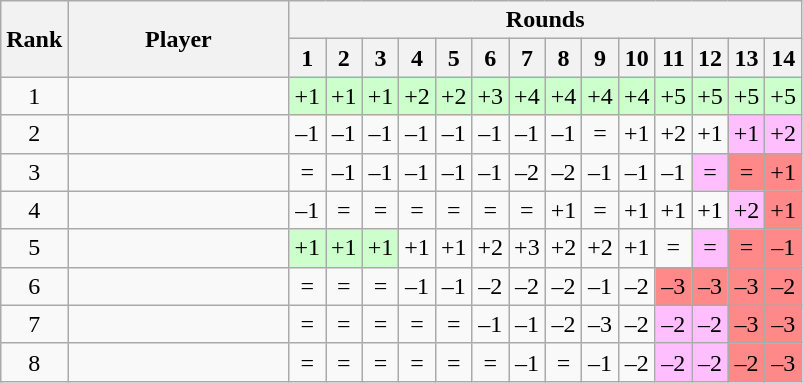<table class="wikitable" style="font-size:100%; text-align:center; white-space: nowrap;">
<tr>
<th rowspan="2">Rank</th>
<th rowspan="2" style="width:140px;">Player</th>
<th colspan="14">Rounds</th>
</tr>
<tr>
<th>1</th>
<th>2</th>
<th>3</th>
<th>4</th>
<th>5</th>
<th>6</th>
<th>7</th>
<th>8</th>
<th>9</th>
<th>10</th>
<th>11</th>
<th>12</th>
<th>13</th>
<th>14</th>
</tr>
<tr>
<td>1</td>
<td align="left"></td>
<td bgcolor="#ccffcc">+1</td>
<td bgcolor="#ccffcc">+1</td>
<td bgcolor="#ccffcc">+1</td>
<td bgcolor="#ccffcc">+2</td>
<td bgcolor="#ccffcc">+2</td>
<td bgcolor="#ccffcc">+3</td>
<td bgcolor="#ccffcc">+4</td>
<td bgcolor="#ccffcc">+4</td>
<td bgcolor="#ccffcc">+4</td>
<td bgcolor="#ccffcc">+4</td>
<td bgcolor="#ccffcc">+5</td>
<td bgcolor="#ccffcc">+5</td>
<td bgcolor="#ccffcc">+5</td>
<td bgcolor="#ccffcc">+5</td>
</tr>
<tr>
<td>2</td>
<td align="left"></td>
<td>–1</td>
<td>–1</td>
<td>–1</td>
<td>–1</td>
<td>–1</td>
<td>–1</td>
<td>–1</td>
<td>–1</td>
<td>=</td>
<td>+1</td>
<td>+2</td>
<td>+1</td>
<td bgcolor="#ffbfff">+1</td>
<td bgcolor="#ffbfff">+2</td>
</tr>
<tr>
<td>3</td>
<td align="left"></td>
<td>=</td>
<td>–1</td>
<td>–1</td>
<td>–1</td>
<td>–1</td>
<td>–1</td>
<td>–2</td>
<td>–2</td>
<td>–1</td>
<td>–1</td>
<td>–1</td>
<td bgcolor="#ffbfff">=</td>
<td bgcolor="#ff8888">=</td>
<td bgcolor="#ff8888">+1</td>
</tr>
<tr>
<td>4</td>
<td align="left"></td>
<td>–1</td>
<td>=</td>
<td>=</td>
<td>=</td>
<td>=</td>
<td>=</td>
<td>=</td>
<td>+1</td>
<td>=</td>
<td>+1</td>
<td>+1</td>
<td>+1</td>
<td bgcolor="#ffbfff">+2</td>
<td bgcolor="#ff8888">+1</td>
</tr>
<tr>
<td>5</td>
<td align="left"></td>
<td bgcolor="#ccffcc">+1</td>
<td bgcolor="#ccffcc">+1</td>
<td bgcolor="#ccffcc">+1</td>
<td>+1</td>
<td>+1</td>
<td>+2</td>
<td>+3</td>
<td>+2</td>
<td>+2</td>
<td>+1</td>
<td>=</td>
<td bgcolor="#ffbfff">=</td>
<td bgcolor="#ff8888">=</td>
<td bgcolor="#ff8888">–1</td>
</tr>
<tr>
<td>6</td>
<td align="left"></td>
<td>=</td>
<td>=</td>
<td>=</td>
<td>–1</td>
<td>–1</td>
<td>–2</td>
<td>–2</td>
<td>–2</td>
<td>–1</td>
<td>–2</td>
<td bgcolor="#ff8888">–3</td>
<td bgcolor="#ff8888">–3</td>
<td bgcolor="#ff8888">–3</td>
<td bgcolor="#ff8888">–2</td>
</tr>
<tr>
<td>7</td>
<td align="left"></td>
<td>=</td>
<td>=</td>
<td>=</td>
<td>=</td>
<td>=</td>
<td>–1</td>
<td>–1</td>
<td>–2</td>
<td>–3</td>
<td>–2</td>
<td bgcolor="#ffbfff">–2</td>
<td bgcolor="#ffbfff">–2</td>
<td bgcolor="#ff8888">–3</td>
<td bgcolor="#ff8888">–3</td>
</tr>
<tr>
<td>8</td>
<td align="left"></td>
<td>=</td>
<td>=</td>
<td>=</td>
<td>=</td>
<td>=</td>
<td>=</td>
<td>–1</td>
<td>=</td>
<td>–1</td>
<td>–2</td>
<td bgcolor="#ffbfff">–2</td>
<td bgcolor="#ffbfff">–2</td>
<td bgcolor="#ff8888">–2</td>
<td bgcolor="#ff8888">–3</td>
</tr>
</table>
